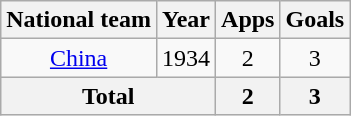<table class="wikitable" style="text-align:center">
<tr>
<th>National team</th>
<th>Year</th>
<th>Apps</th>
<th>Goals</th>
</tr>
<tr>
<td><a href='#'>China</a></td>
<td>1934</td>
<td>2</td>
<td>3</td>
</tr>
<tr>
<th colspan=2>Total</th>
<th>2</th>
<th>3</th>
</tr>
</table>
